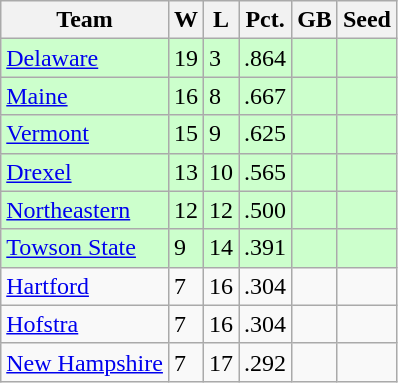<table class=wikitable>
<tr>
<th>Team</th>
<th>W</th>
<th>L</th>
<th>Pct.</th>
<th>GB</th>
<th>Seed</th>
</tr>
<tr bgcolor=#ccffcc>
<td><a href='#'>Delaware</a></td>
<td>19</td>
<td>3</td>
<td>.864</td>
<td></td>
<td></td>
</tr>
<tr bgcolor=#ccffcc>
<td><a href='#'>Maine</a></td>
<td>16</td>
<td>8</td>
<td>.667</td>
<td></td>
<td></td>
</tr>
<tr bgcolor=#ccffcc>
<td><a href='#'>Vermont</a></td>
<td>15</td>
<td>9</td>
<td>.625</td>
<td></td>
<td></td>
</tr>
<tr bgcolor=#ccffcc>
<td><a href='#'>Drexel</a></td>
<td>13</td>
<td>10</td>
<td>.565</td>
<td></td>
<td></td>
</tr>
<tr bgcolor=#ccffcc>
<td><a href='#'>Northeastern</a></td>
<td>12</td>
<td>12</td>
<td>.500</td>
<td></td>
<td></td>
</tr>
<tr bgcolor=#ccffcc>
<td><a href='#'>Towson State</a></td>
<td>9</td>
<td>14</td>
<td>.391</td>
<td></td>
<td></td>
</tr>
<tr>
<td><a href='#'>Hartford</a></td>
<td>7</td>
<td>16</td>
<td>.304</td>
<td></td>
<td></td>
</tr>
<tr>
<td><a href='#'>Hofstra</a></td>
<td>7</td>
<td>16</td>
<td>.304</td>
<td></td>
<td></td>
</tr>
<tr>
<td><a href='#'>New Hampshire</a></td>
<td>7</td>
<td>17</td>
<td>.292</td>
<td></td>
<td></td>
</tr>
</table>
